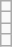<table class="wikitable">
<tr>
<td></td>
</tr>
<tr>
<td></td>
</tr>
<tr>
<td></td>
</tr>
<tr>
<td></td>
</tr>
</table>
